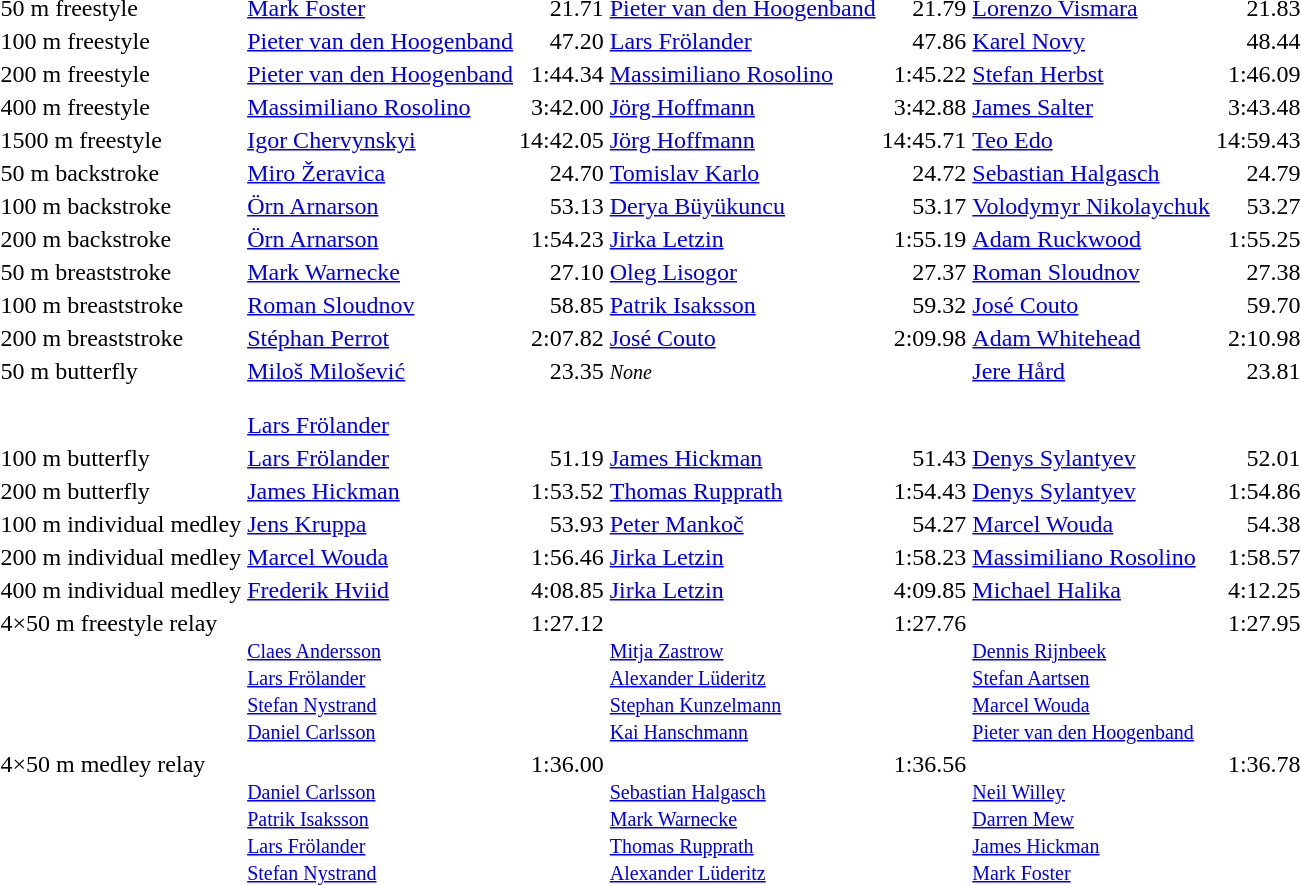<table>
<tr valign=top>
<td>50 m freestyle</td>
<td><a href='#'>Mark Foster</a><br><small></small></td>
<td align=right>21.71</td>
<td><a href='#'>Pieter van den Hoogenband</a><br><small></small></td>
<td align=right>21.79</td>
<td><a href='#'>Lorenzo Vismara</a><br><small></small></td>
<td align=right>21.83</td>
</tr>
<tr valign=top>
<td>100 m freestyle</td>
<td><a href='#'>Pieter van den Hoogenband</a><br><small></small></td>
<td align=right>47.20</td>
<td><a href='#'>Lars Frölander</a><br><small></small></td>
<td align=right>47.86</td>
<td><a href='#'>Karel Novy</a><br><small></small></td>
<td align=right>48.44</td>
</tr>
<tr valign=top>
<td>200 m freestyle</td>
<td><a href='#'>Pieter van den Hoogenband</a><br><small></small></td>
<td align=right>1:44.34</td>
<td><a href='#'>Massimiliano Rosolino</a><br><small></small></td>
<td align=right>1:45.22</td>
<td><a href='#'>Stefan Herbst</a><br><small></small></td>
<td align=right>1:46.09</td>
</tr>
<tr valign=top>
<td>400 m freestyle</td>
<td><a href='#'>Massimiliano Rosolino</a><br><small></small></td>
<td align=right>3:42.00</td>
<td><a href='#'>Jörg Hoffmann</a><br><small></small></td>
<td align=right>3:42.88</td>
<td><a href='#'>James Salter</a><br><small></small></td>
<td align=right>3:43.48</td>
</tr>
<tr valign=top>
<td>1500 m freestyle</td>
<td><a href='#'>Igor Chervynskyi</a><br><small></small></td>
<td align=right>14:42.05</td>
<td><a href='#'>Jörg Hoffmann</a><br><small></small></td>
<td align=right>14:45.71</td>
<td><a href='#'>Teo Edo</a><br><small></small></td>
<td align=right>14:59.43</td>
</tr>
<tr valign=top>
<td>50 m backstroke</td>
<td><a href='#'>Miro Žeravica</a><br><small></small></td>
<td align=right>24.70</td>
<td><a href='#'>Tomislav Karlo</a><br><small></small></td>
<td align=right>24.72</td>
<td><a href='#'>Sebastian Halgasch</a><br><small></small></td>
<td align=right>24.79</td>
</tr>
<tr valign=top>
<td>100 m backstroke</td>
<td><a href='#'>Örn Arnarson</a><br><small></small></td>
<td align=right>53.13</td>
<td><a href='#'>Derya Büyükuncu</a><br><small></small></td>
<td align=right>53.17</td>
<td><a href='#'>Volodymyr Nikolaychuk</a><br><small></small></td>
<td align=right>53.27</td>
</tr>
<tr valign=top>
<td>200 m backstroke</td>
<td><a href='#'>Örn Arnarson</a><br><small></small></td>
<td align=right>1:54.23</td>
<td><a href='#'>Jirka Letzin</a><br><small></small></td>
<td align=right>1:55.19</td>
<td><a href='#'>Adam Ruckwood</a><br><small></small></td>
<td align=right>1:55.25</td>
</tr>
<tr valign=top>
<td>50 m breaststroke</td>
<td><a href='#'>Mark Warnecke</a><br><small></small></td>
<td align=right>27.10</td>
<td><a href='#'>Oleg Lisogor</a><br><small></small></td>
<td align=right>27.37</td>
<td><a href='#'>Roman Sloudnov</a><br><small></small></td>
<td align=right>27.38</td>
</tr>
<tr valign=top>
<td>100 m breaststroke</td>
<td><a href='#'>Roman Sloudnov</a><br><small></small></td>
<td align=right>58.85</td>
<td><a href='#'>Patrik Isaksson</a><br><small></small></td>
<td align=right>59.32</td>
<td><a href='#'>José Couto</a><br><small></small></td>
<td align=right>59.70</td>
</tr>
<tr valign=top>
<td>200 m breaststroke</td>
<td><a href='#'>Stéphan Perrot</a><br><small></small></td>
<td align=right>2:07.82</td>
<td><a href='#'>José Couto</a><br><small></small></td>
<td align=right>2:09.98</td>
<td><a href='#'>Adam Whitehead</a><br><small></small></td>
<td align=right>2:10.98</td>
</tr>
<tr valign=top>
<td>50 m butterfly</td>
<td><a href='#'>Miloš Milošević</a><br><small></small><br><a href='#'>Lars Frölander</a><br><small></small></td>
<td align=right>23.35</td>
<td><small><em>None</em></small></td>
<td align=right></td>
<td><a href='#'>Jere Hård</a><br><small></small></td>
<td align=right>23.81</td>
</tr>
<tr valign=top>
<td>100 m butterfly</td>
<td><a href='#'>Lars Frölander</a><br><small></small></td>
<td align=right>51.19</td>
<td><a href='#'>James Hickman</a><br><small></small></td>
<td align=right>51.43</td>
<td><a href='#'>Denys Sylantyev</a><br><small></small></td>
<td align=right>52.01</td>
</tr>
<tr valign=top>
<td>200 m butterfly</td>
<td><a href='#'>James Hickman</a><br><small></small></td>
<td align=right>1:53.52</td>
<td><a href='#'>Thomas Rupprath</a><br><small></small></td>
<td align=right>1:54.43</td>
<td><a href='#'>Denys Sylantyev</a><br><small></small></td>
<td align=right>1:54.86</td>
</tr>
<tr valign=top>
<td>100 m individual medley</td>
<td><a href='#'>Jens Kruppa</a><br><small></small></td>
<td align=right>53.93</td>
<td><a href='#'>Peter Mankoč</a><br><small></small></td>
<td align=right>54.27</td>
<td><a href='#'>Marcel Wouda</a><br><small></small></td>
<td align=right>54.38</td>
</tr>
<tr valign=top>
<td>200 m individual medley</td>
<td><a href='#'>Marcel Wouda</a><br><small></small></td>
<td align=right>1:56.46</td>
<td><a href='#'>Jirka Letzin</a><br><small></small></td>
<td align=right>1:58.23</td>
<td><a href='#'>Massimiliano Rosolino</a><br><small></small></td>
<td align=right>1:58.57</td>
</tr>
<tr valign=top>
<td>400 m individual medley</td>
<td><a href='#'>Frederik Hviid</a><br><small></small></td>
<td align=right>4:08.85</td>
<td><a href='#'>Jirka Letzin</a><br><small></small></td>
<td align=right>4:09.85</td>
<td><a href='#'>Michael Halika</a><br><small></small></td>
<td align=right>4:12.25</td>
</tr>
<tr valign=top>
<td>4×50 m freestyle relay</td>
<td><br><small><a href='#'>Claes Andersson</a><br><a href='#'>Lars Frölander</a><br><a href='#'>Stefan Nystrand</a><br><a href='#'>Daniel Carlsson</a></small></td>
<td align=right>1:27.12</td>
<td><br><small><a href='#'>Mitja Zastrow</a><br><a href='#'>Alexander Lüderitz</a><br><a href='#'>Stephan Kunzelmann</a><br><a href='#'>Kai Hanschmann</a></small></td>
<td align=right>1:27.76</td>
<td><br><small><a href='#'>Dennis Rijnbeek</a><br><a href='#'>Stefan Aartsen</a><br><a href='#'>Marcel Wouda</a><br><a href='#'>Pieter van den Hoogenband</a></small></td>
<td align=right>1:27.95</td>
</tr>
<tr valign=top>
<td>4×50 m medley relay</td>
<td><br><small><a href='#'>Daniel Carlsson</a><br><a href='#'>Patrik Isaksson</a><br><a href='#'>Lars Frölander</a><br><a href='#'>Stefan Nystrand</a></small></td>
<td align=right>1:36.00</td>
<td><br><small><a href='#'>Sebastian Halgasch</a><br><a href='#'>Mark Warnecke</a><br><a href='#'>Thomas Rupprath</a><br><a href='#'>Alexander Lüderitz</a></small></td>
<td align=right>1:36.56</td>
<td><br><small><a href='#'>Neil Willey</a><br> <a href='#'>Darren Mew</a><br><a href='#'>James Hickman</a><br><a href='#'>Mark Foster</a></small></td>
<td align=right>1:36.78</td>
</tr>
</table>
